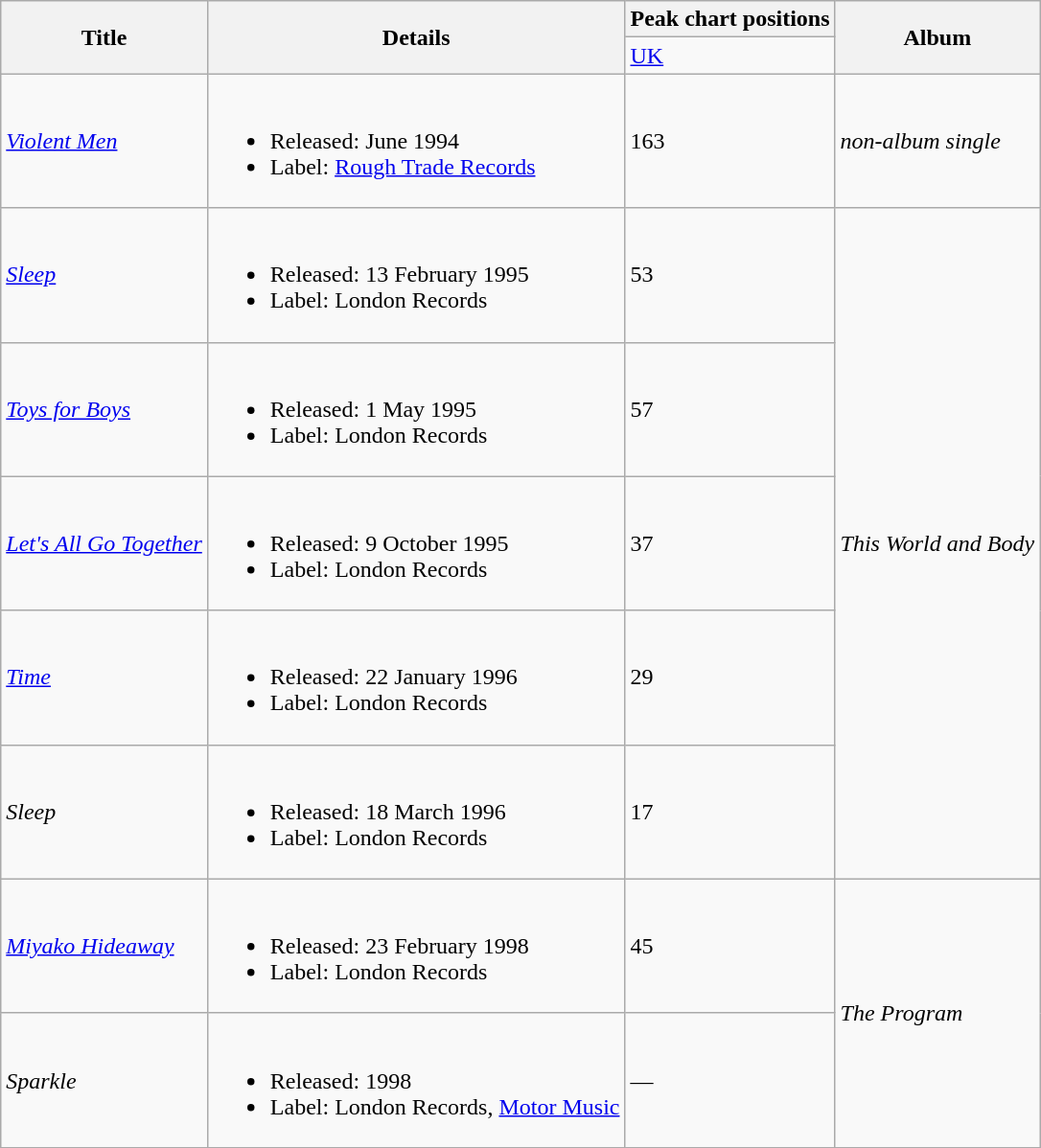<table class="wikitable">
<tr>
<th rowspan="2">Title</th>
<th rowspan="2">Details</th>
<th><strong>Peak chart positions</strong></th>
<th rowspan="2">Album</th>
</tr>
<tr>
<td><a href='#'>UK</a></td>
</tr>
<tr>
<td><em><a href='#'>Violent Men</a></em></td>
<td><br><ul><li>Released: June 1994</li><li>Label: <a href='#'>Rough Trade Records</a></li></ul></td>
<td>163</td>
<td><em>non-album single</em></td>
</tr>
<tr>
<td><em><a href='#'>Sleep</a></em></td>
<td><br><ul><li>Released: 13 February 1995</li><li>Label: London Records</li></ul></td>
<td>53</td>
<td rowspan="5"><em>This World and Body</em></td>
</tr>
<tr>
<td><em><a href='#'>Toys for Boys</a></em></td>
<td><br><ul><li>Released: 1 May 1995</li><li>Label: London Records</li></ul></td>
<td>57</td>
</tr>
<tr>
<td><em><a href='#'>Let's All Go Together</a></em></td>
<td><br><ul><li>Released: 9 October 1995</li><li>Label: London Records</li></ul></td>
<td>37</td>
</tr>
<tr>
<td><em><a href='#'>Time</a></em></td>
<td><br><ul><li>Released: 22 January 1996</li><li>Label: London Records</li></ul></td>
<td>29</td>
</tr>
<tr>
<td><em>Sleep</em> <br></td>
<td><br><ul><li>Released: 18 March 1996</li><li>Label: London Records</li></ul></td>
<td>17</td>
</tr>
<tr>
<td><em><a href='#'>Miyako Hideaway</a></em></td>
<td><br><ul><li>Released: 23 February 1998</li><li>Label: London Records</li></ul></td>
<td>45</td>
<td rowspan="2"><em>The Program</em></td>
</tr>
<tr>
<td><em>Sparkle</em> <br></td>
<td><br><ul><li>Released: 1998</li><li>Label: London Records, <a href='#'>Motor Music</a></li></ul></td>
<td>—</td>
</tr>
<tr>
</tr>
</table>
